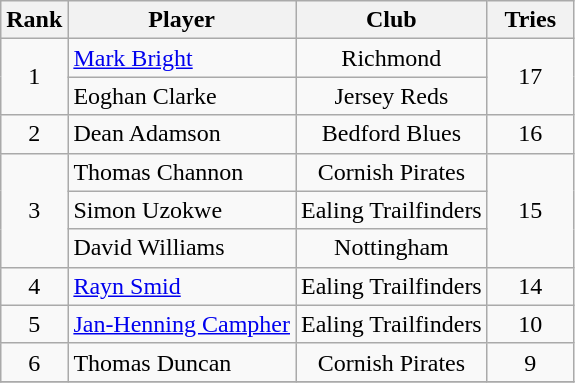<table class="wikitable" style="text-align:center">
<tr>
<th>Rank</th>
<th>Player</th>
<th>Club</th>
<th style="width:50px;">Tries</th>
</tr>
<tr>
<td rowspan=2>1</td>
<td align=left> <a href='#'>Mark Bright</a></td>
<td>Richmond</td>
<td rowspan=2>17</td>
</tr>
<tr>
<td align=left> Eoghan Clarke</td>
<td>Jersey Reds</td>
</tr>
<tr>
<td>2</td>
<td align=left> Dean Adamson</td>
<td>Bedford Blues</td>
<td>16</td>
</tr>
<tr>
<td rowspan=3>3</td>
<td align=left> Thomas Channon</td>
<td>Cornish Pirates</td>
<td rowspan=3>15</td>
</tr>
<tr>
<td align=left> Simon Uzokwe</td>
<td>Ealing Trailfinders</td>
</tr>
<tr>
<td align=left> David Williams</td>
<td>Nottingham</td>
</tr>
<tr>
<td>4</td>
<td align=left> <a href='#'>Rayn Smid</a></td>
<td>Ealing Trailfinders</td>
<td>14</td>
</tr>
<tr>
<td>5</td>
<td align=left> <a href='#'>Jan-Henning Campher</a></td>
<td>Ealing Trailfinders</td>
<td>10</td>
</tr>
<tr>
<td>6</td>
<td align=left> Thomas Duncan</td>
<td>Cornish Pirates</td>
<td>9</td>
</tr>
<tr>
</tr>
</table>
